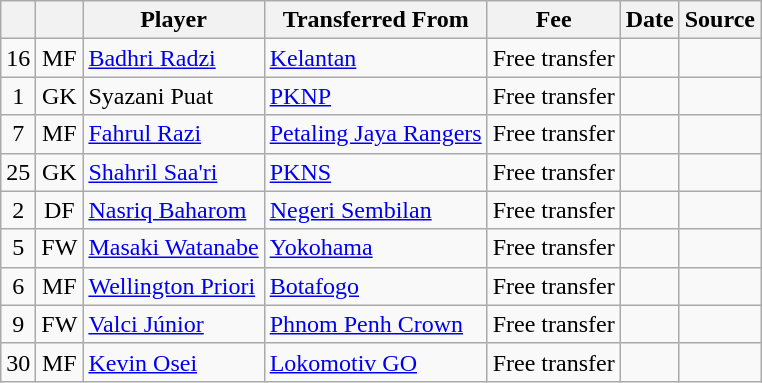<table class="wikitable plainrowheaders sortable">
<tr>
<th></th>
<th></th>
<th scope=col>Player</th>
<th>Transferred From</th>
<th scope=col>Fee</th>
<th scope=col>Date</th>
<th scope=col>Source</th>
</tr>
<tr>
<td align=center>16</td>
<td align=center>MF</td>
<td> <a href='#'>Badhri Radzi</a></td>
<td> <a href='#'>Kelantan</a></td>
<td>Free transfer</td>
<td></td>
<td></td>
</tr>
<tr>
<td align=center>1</td>
<td align=center>GK</td>
<td> Syazani Puat</td>
<td> <a href='#'>PKNP</a></td>
<td>Free transfer</td>
<td></td>
<td></td>
</tr>
<tr>
<td align=center>7</td>
<td align=center>MF</td>
<td> <a href='#'>Fahrul Razi</a></td>
<td> <a href='#'>Petaling Jaya Rangers</a></td>
<td>Free transfer</td>
<td></td>
<td></td>
</tr>
<tr>
<td align=center>25</td>
<td align=center>GK</td>
<td> <a href='#'>Shahril Saa'ri</a></td>
<td> <a href='#'>PKNS</a></td>
<td>Free transfer</td>
<td></td>
<td></td>
</tr>
<tr>
<td align=center>2</td>
<td align=center>DF</td>
<td> <a href='#'>Nasriq Baharom</a></td>
<td> <a href='#'>Negeri Sembilan</a></td>
<td>Free transfer</td>
<td></td>
<td></td>
</tr>
<tr>
<td align=center>5</td>
<td align=center>FW</td>
<td> <a href='#'>Masaki Watanabe</a></td>
<td> <a href='#'>Yokohama</a></td>
<td>Free transfer</td>
<td></td>
<td></td>
</tr>
<tr>
<td align=center>6</td>
<td align=center>MF</td>
<td> <a href='#'>Wellington Priori</a></td>
<td> <a href='#'>Botafogo</a></td>
<td>Free transfer</td>
<td></td>
<td></td>
</tr>
<tr>
<td align=center>9</td>
<td align=center>FW</td>
<td> <a href='#'>Valci Júnior</a></td>
<td> <a href='#'>Phnom Penh Crown</a></td>
<td>Free transfer</td>
<td></td>
<td></td>
</tr>
<tr>
<td align=center>30</td>
<td align=center>MF</td>
<td> <a href='#'>Kevin Osei</a></td>
<td> <a href='#'>Lokomotiv GO</a></td>
<td>Free transfer</td>
<td></td>
<td></td>
</tr>
</table>
